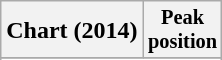<table class="wikitable sortable plainrowheaders">
<tr>
<th>Chart (2014)</th>
<th style="width:3em;font-size:85%;">Peak<br>position</th>
</tr>
<tr>
</tr>
<tr>
</tr>
<tr>
</tr>
<tr>
</tr>
<tr>
</tr>
</table>
